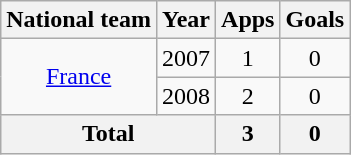<table class="wikitable" style="text-align:center">
<tr>
<th>National team</th>
<th>Year</th>
<th>Apps</th>
<th>Goals</th>
</tr>
<tr>
<td rowspan="2"><a href='#'>France</a></td>
<td>2007</td>
<td>1</td>
<td>0</td>
</tr>
<tr>
<td>2008</td>
<td>2</td>
<td>0</td>
</tr>
<tr>
<th colspan="2">Total</th>
<th>3</th>
<th>0</th>
</tr>
</table>
